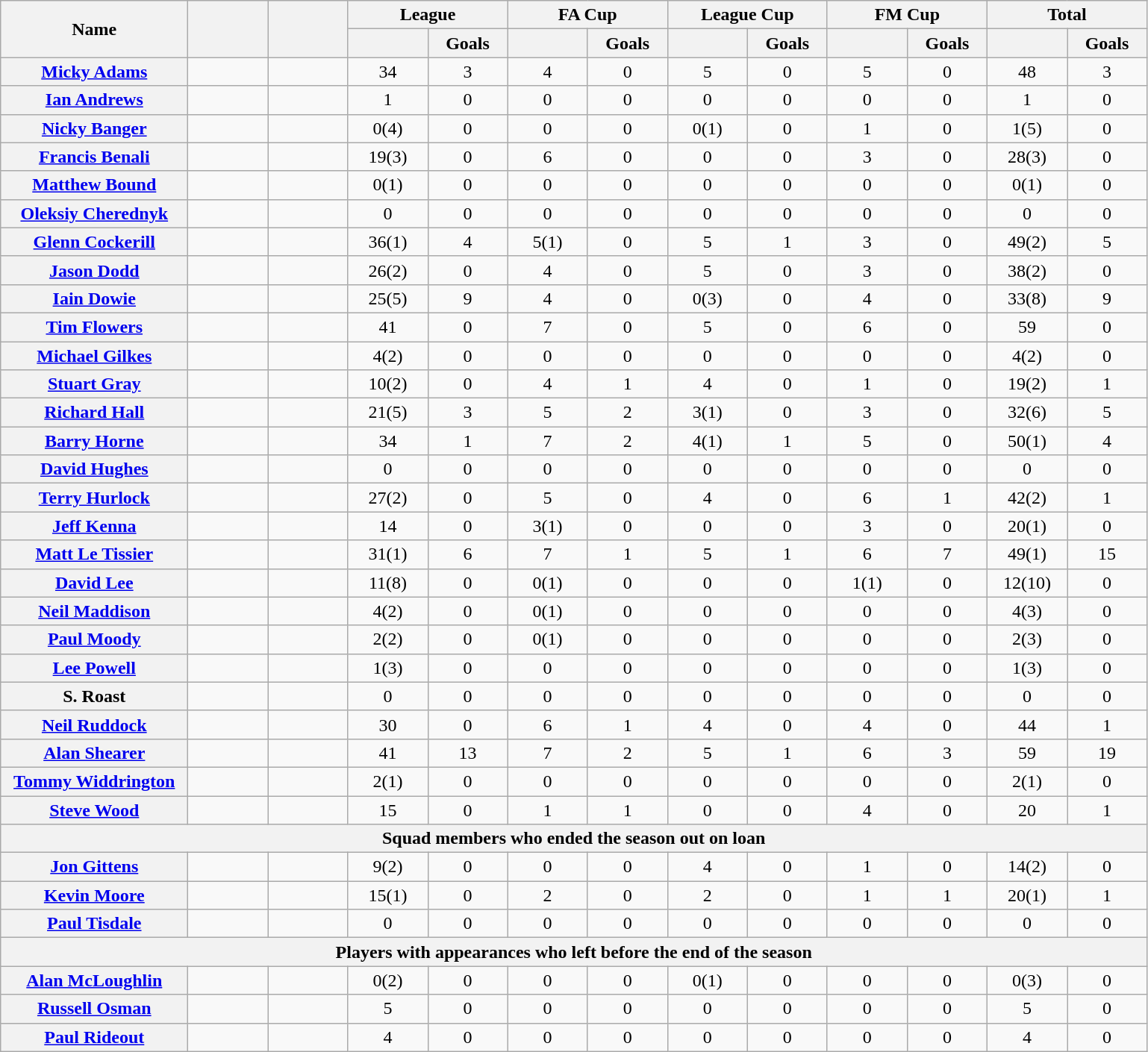<table class="wikitable plainrowheaders" style="text-align:center;">
<tr>
<th scope="col" rowspan="2" style="width:10em;">Name</th>
<th scope="col" rowspan="2" style="width:4em;"></th>
<th scope="col" rowspan="2" style="width:4em;"></th>
<th scope="col" colspan="2">League</th>
<th scope="col" colspan="2">FA Cup</th>
<th scope="col" colspan="2">League Cup</th>
<th scope="col" colspan="2">FM Cup</th>
<th scope="col" colspan="2">Total</th>
</tr>
<tr>
<th scope="col" style="width:4em;"></th>
<th scope="col" style="width:4em;">Goals</th>
<th scope="col" style="width:4em;"></th>
<th scope="col" style="width:4em;">Goals</th>
<th scope="col" style="width:4em;"></th>
<th scope="col" style="width:4em;">Goals</th>
<th scope="col" style="width:4em;"></th>
<th scope="col" style="width:4em;">Goals</th>
<th scope="col" style="width:4em;"></th>
<th scope="col" style="width:4em;">Goals</th>
</tr>
<tr>
<th scope="row"><a href='#'>Micky Adams</a></th>
<td></td>
<td></td>
<td>34</td>
<td>3</td>
<td>4</td>
<td>0</td>
<td>5</td>
<td>0</td>
<td>5</td>
<td>0</td>
<td>48</td>
<td>3</td>
</tr>
<tr>
<th scope="row"><a href='#'>Ian Andrews</a></th>
<td></td>
<td></td>
<td>1</td>
<td>0</td>
<td>0</td>
<td>0</td>
<td>0</td>
<td>0</td>
<td>0</td>
<td>0</td>
<td>1</td>
<td>0</td>
</tr>
<tr>
<th scope="row"><a href='#'>Nicky Banger</a></th>
<td></td>
<td></td>
<td>0(4)</td>
<td>0</td>
<td>0</td>
<td>0</td>
<td>0(1)</td>
<td>0</td>
<td>1</td>
<td>0</td>
<td>1(5)</td>
<td>0</td>
</tr>
<tr>
<th scope="row"><a href='#'>Francis Benali</a></th>
<td></td>
<td></td>
<td>19(3)</td>
<td>0</td>
<td>6</td>
<td>0</td>
<td>0</td>
<td>0</td>
<td>3</td>
<td>0</td>
<td>28(3)</td>
<td>0</td>
</tr>
<tr>
<th scope="row"><a href='#'>Matthew Bound</a></th>
<td></td>
<td></td>
<td>0(1)</td>
<td>0</td>
<td>0</td>
<td>0</td>
<td>0</td>
<td>0</td>
<td>0</td>
<td>0</td>
<td>0(1)</td>
<td>0</td>
</tr>
<tr>
<th scope="row"><a href='#'>Oleksiy Cherednyk</a></th>
<td></td>
<td></td>
<td>0</td>
<td>0</td>
<td>0</td>
<td>0</td>
<td>0</td>
<td>0</td>
<td>0</td>
<td>0</td>
<td>0</td>
<td>0</td>
</tr>
<tr>
<th scope="row"><a href='#'>Glenn Cockerill</a></th>
<td></td>
<td></td>
<td>36(1)</td>
<td>4</td>
<td>5(1)</td>
<td>0</td>
<td>5</td>
<td>1</td>
<td>3</td>
<td>0</td>
<td>49(2)</td>
<td>5</td>
</tr>
<tr>
<th scope="row"><a href='#'>Jason Dodd</a></th>
<td></td>
<td></td>
<td>26(2)</td>
<td>0</td>
<td>4</td>
<td>0</td>
<td>5</td>
<td>0</td>
<td>3</td>
<td>0</td>
<td>38(2)</td>
<td>0</td>
</tr>
<tr>
<th scope="row"><a href='#'>Iain Dowie</a></th>
<td></td>
<td></td>
<td>25(5)</td>
<td>9</td>
<td>4</td>
<td>0</td>
<td>0(3)</td>
<td>0</td>
<td>4</td>
<td>0</td>
<td>33(8)</td>
<td>9</td>
</tr>
<tr>
<th scope="row"><a href='#'>Tim Flowers</a></th>
<td></td>
<td></td>
<td>41</td>
<td>0</td>
<td>7</td>
<td>0</td>
<td>5</td>
<td>0</td>
<td>6</td>
<td>0</td>
<td>59</td>
<td>0</td>
</tr>
<tr>
<th scope="row"><a href='#'>Michael Gilkes</a></th>
<td></td>
<td></td>
<td>4(2)</td>
<td>0</td>
<td>0</td>
<td>0</td>
<td>0</td>
<td>0</td>
<td>0</td>
<td>0</td>
<td>4(2)</td>
<td>0</td>
</tr>
<tr>
<th scope="row"><a href='#'>Stuart Gray</a></th>
<td></td>
<td></td>
<td>10(2)</td>
<td>0</td>
<td>4</td>
<td>1</td>
<td>4</td>
<td>0</td>
<td>1</td>
<td>0</td>
<td>19(2)</td>
<td>1</td>
</tr>
<tr>
<th scope="row"><a href='#'>Richard Hall</a></th>
<td></td>
<td></td>
<td>21(5)</td>
<td>3</td>
<td>5</td>
<td>2</td>
<td>3(1)</td>
<td>0</td>
<td>3</td>
<td>0</td>
<td>32(6)</td>
<td>5</td>
</tr>
<tr>
<th scope="row"><a href='#'>Barry Horne</a></th>
<td></td>
<td></td>
<td>34</td>
<td>1</td>
<td>7</td>
<td>2</td>
<td>4(1)</td>
<td>1</td>
<td>5</td>
<td>0</td>
<td>50(1)</td>
<td>4</td>
</tr>
<tr>
<th scope="row"><a href='#'>David Hughes</a></th>
<td></td>
<td></td>
<td>0</td>
<td>0</td>
<td>0</td>
<td>0</td>
<td>0</td>
<td>0</td>
<td>0</td>
<td>0</td>
<td>0</td>
<td>0</td>
</tr>
<tr>
<th scope="row"><a href='#'>Terry Hurlock</a></th>
<td></td>
<td></td>
<td>27(2)</td>
<td>0</td>
<td>5</td>
<td>0</td>
<td>4</td>
<td>0</td>
<td>6</td>
<td>1</td>
<td>42(2)</td>
<td>1</td>
</tr>
<tr>
<th scope="row"><a href='#'>Jeff Kenna</a></th>
<td></td>
<td></td>
<td>14</td>
<td>0</td>
<td>3(1)</td>
<td>0</td>
<td>0</td>
<td>0</td>
<td>3</td>
<td>0</td>
<td>20(1)</td>
<td>0</td>
</tr>
<tr>
<th scope="row"><a href='#'>Matt Le Tissier</a></th>
<td></td>
<td></td>
<td>31(1)</td>
<td>6</td>
<td>7</td>
<td>1</td>
<td>5</td>
<td>1</td>
<td>6</td>
<td>7</td>
<td>49(1)</td>
<td>15</td>
</tr>
<tr>
<th scope="row"><a href='#'>David Lee</a></th>
<td></td>
<td></td>
<td>11(8)</td>
<td>0</td>
<td>0(1)</td>
<td>0</td>
<td>0</td>
<td>0</td>
<td>1(1)</td>
<td>0</td>
<td>12(10)</td>
<td>0</td>
</tr>
<tr>
<th scope="row"><a href='#'>Neil Maddison</a></th>
<td></td>
<td></td>
<td>4(2)</td>
<td>0</td>
<td>0(1)</td>
<td>0</td>
<td>0</td>
<td>0</td>
<td>0</td>
<td>0</td>
<td>4(3)</td>
<td>0</td>
</tr>
<tr>
<th scope="row"><a href='#'>Paul Moody</a></th>
<td></td>
<td></td>
<td>2(2)</td>
<td>0</td>
<td>0(1)</td>
<td>0</td>
<td>0</td>
<td>0</td>
<td>0</td>
<td>0</td>
<td>2(3)</td>
<td>0</td>
</tr>
<tr>
<th scope="row"><a href='#'>Lee Powell</a></th>
<td></td>
<td></td>
<td>1(3)</td>
<td>0</td>
<td>0</td>
<td>0</td>
<td>0</td>
<td>0</td>
<td>0</td>
<td>0</td>
<td>1(3)</td>
<td>0</td>
</tr>
<tr>
<th scope="row">S. Roast</th>
<td></td>
<td></td>
<td>0</td>
<td>0</td>
<td>0</td>
<td>0</td>
<td>0</td>
<td>0</td>
<td>0</td>
<td>0</td>
<td>0</td>
<td>0</td>
</tr>
<tr>
<th scope="row"><a href='#'>Neil Ruddock</a></th>
<td></td>
<td></td>
<td>30</td>
<td>0</td>
<td>6</td>
<td>1</td>
<td>4</td>
<td>0</td>
<td>4</td>
<td>0</td>
<td>44</td>
<td>1</td>
</tr>
<tr>
<th scope="row"><a href='#'>Alan Shearer</a></th>
<td></td>
<td></td>
<td>41</td>
<td>13</td>
<td>7</td>
<td>2</td>
<td>5</td>
<td>1</td>
<td>6</td>
<td>3</td>
<td>59</td>
<td>19</td>
</tr>
<tr>
<th scope="row"><a href='#'>Tommy Widdrington</a></th>
<td></td>
<td></td>
<td>2(1)</td>
<td>0</td>
<td>0</td>
<td>0</td>
<td>0</td>
<td>0</td>
<td>0</td>
<td>0</td>
<td>2(1)</td>
<td>0</td>
</tr>
<tr>
<th scope="row"><a href='#'>Steve Wood</a></th>
<td></td>
<td></td>
<td>15</td>
<td>0</td>
<td>1</td>
<td>1</td>
<td>0</td>
<td>0</td>
<td>4</td>
<td>0</td>
<td>20</td>
<td>1</td>
</tr>
<tr>
<th scope="col" colspan="13">Squad members who ended the season out on loan</th>
</tr>
<tr>
<th scope="row"><a href='#'>Jon Gittens</a></th>
<td></td>
<td></td>
<td>9(2)</td>
<td>0</td>
<td>0</td>
<td>0</td>
<td>4</td>
<td>0</td>
<td>1</td>
<td>0</td>
<td>14(2)</td>
<td>0</td>
</tr>
<tr>
<th scope="row"><a href='#'>Kevin Moore</a></th>
<td></td>
<td></td>
<td>15(1)</td>
<td>0</td>
<td>2</td>
<td>0</td>
<td>2</td>
<td>0</td>
<td>1</td>
<td>1</td>
<td>20(1)</td>
<td>1</td>
</tr>
<tr>
<th scope="row"><a href='#'>Paul Tisdale</a></th>
<td></td>
<td></td>
<td>0</td>
<td>0</td>
<td>0</td>
<td>0</td>
<td>0</td>
<td>0</td>
<td>0</td>
<td>0</td>
<td>0</td>
<td>0</td>
</tr>
<tr>
<th scope="col" colspan="13">Players with appearances who left before the end of the season</th>
</tr>
<tr>
<th scope="row"><a href='#'>Alan McLoughlin</a></th>
<td></td>
<td></td>
<td>0(2)</td>
<td>0</td>
<td>0</td>
<td>0</td>
<td>0(1)</td>
<td>0</td>
<td>0</td>
<td>0</td>
<td>0(3)</td>
<td>0</td>
</tr>
<tr>
<th scope="row"><a href='#'>Russell Osman</a></th>
<td></td>
<td></td>
<td>5</td>
<td>0</td>
<td>0</td>
<td>0</td>
<td>0</td>
<td>0</td>
<td>0</td>
<td>0</td>
<td>5</td>
<td>0</td>
</tr>
<tr>
<th scope="row"><a href='#'>Paul Rideout</a></th>
<td></td>
<td></td>
<td>4</td>
<td>0</td>
<td>0</td>
<td>0</td>
<td>0</td>
<td>0</td>
<td>0</td>
<td>0</td>
<td>4</td>
<td>0</td>
</tr>
</table>
